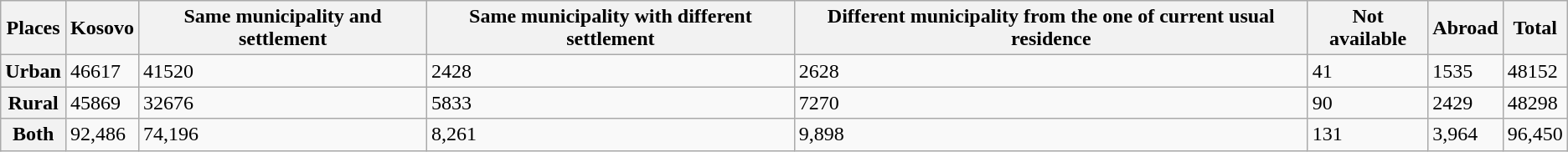<table border="1" class="wikitable">
<tr>
<th>Places</th>
<th>Kosovo</th>
<th>Same municipality and settlement</th>
<th>Same municipality with different settlement</th>
<th>Different municipality from the one of current usual residence</th>
<th>Not available</th>
<th>Abroad</th>
<th>Total</th>
</tr>
<tr>
<th>Urban</th>
<td>46617</td>
<td>41520</td>
<td>2428</td>
<td>2628</td>
<td>41</td>
<td>1535</td>
<td>48152</td>
</tr>
<tr>
<th>Rural</th>
<td>45869</td>
<td>32676</td>
<td>5833</td>
<td>7270</td>
<td>90</td>
<td>2429</td>
<td>48298</td>
</tr>
<tr>
<th>Both</th>
<td>92,486</td>
<td>74,196</td>
<td>8,261</td>
<td>9,898</td>
<td>131</td>
<td>3,964</td>
<td>96,450</td>
</tr>
</table>
